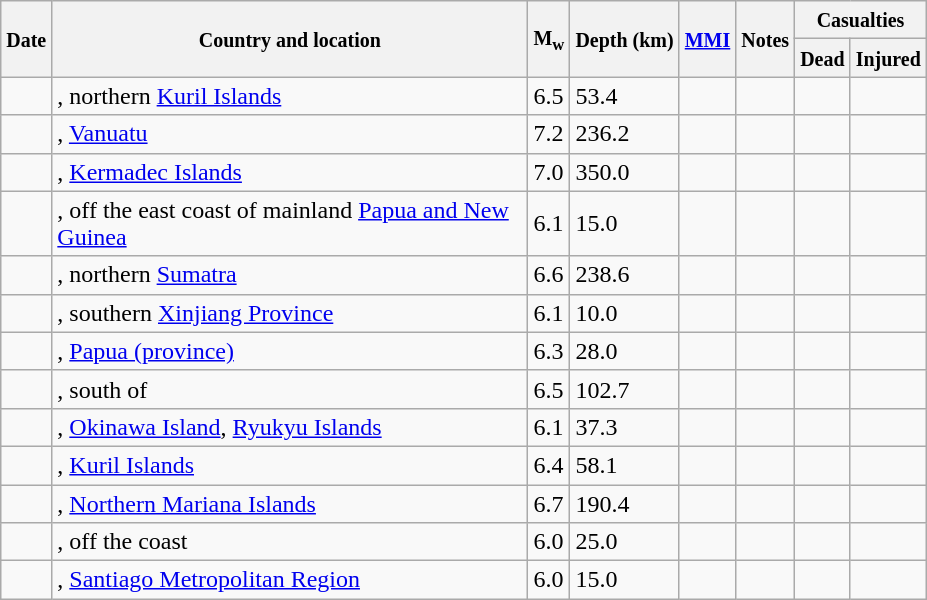<table class="wikitable sortable sort-under" style="border:1px black; margin-left:1em;">
<tr>
<th rowspan="2"><small>Date</small></th>
<th rowspan="2" style="width: 310px"><small>Country and location</small></th>
<th rowspan="2"><small>M<sub>w</sub></small></th>
<th rowspan="2"><small>Depth (km)</small></th>
<th rowspan="2"><small><a href='#'>MMI</a></small></th>
<th rowspan="2" class="unsortable"><small>Notes</small></th>
<th colspan="2"><small>Casualties</small></th>
</tr>
<tr>
<th><small>Dead</small></th>
<th><small>Injured</small></th>
</tr>
<tr>
<td></td>
<td>, northern <a href='#'>Kuril Islands</a></td>
<td>6.5</td>
<td>53.4</td>
<td></td>
<td></td>
<td></td>
<td></td>
</tr>
<tr>
<td></td>
<td>, <a href='#'>Vanuatu</a></td>
<td>7.2</td>
<td>236.2</td>
<td></td>
<td></td>
<td></td>
<td></td>
</tr>
<tr>
<td></td>
<td>, <a href='#'>Kermadec Islands</a></td>
<td>7.0</td>
<td>350.0</td>
<td></td>
<td></td>
<td></td>
<td></td>
</tr>
<tr>
<td></td>
<td>, off the east coast of mainland <a href='#'>Papua and New Guinea</a></td>
<td>6.1</td>
<td>15.0</td>
<td></td>
<td></td>
<td></td>
<td></td>
</tr>
<tr>
<td></td>
<td>, northern <a href='#'>Sumatra</a></td>
<td>6.6</td>
<td>238.6</td>
<td></td>
<td></td>
<td></td>
<td></td>
</tr>
<tr>
<td></td>
<td>, southern <a href='#'>Xinjiang Province</a></td>
<td>6.1</td>
<td>10.0</td>
<td></td>
<td></td>
<td></td>
<td></td>
</tr>
<tr>
<td></td>
<td>, <a href='#'>Papua (province)</a></td>
<td>6.3</td>
<td>28.0</td>
<td></td>
<td></td>
<td></td>
<td></td>
</tr>
<tr>
<td></td>
<td>, south of</td>
<td>6.5</td>
<td>102.7</td>
<td></td>
<td></td>
<td></td>
<td></td>
</tr>
<tr>
<td></td>
<td>, <a href='#'>Okinawa Island</a>, <a href='#'>Ryukyu Islands</a></td>
<td>6.1</td>
<td>37.3</td>
<td></td>
<td></td>
<td></td>
<td></td>
</tr>
<tr>
<td></td>
<td>, <a href='#'>Kuril Islands</a></td>
<td>6.4</td>
<td>58.1</td>
<td></td>
<td></td>
<td></td>
<td></td>
</tr>
<tr>
<td></td>
<td>, <a href='#'>Northern Mariana Islands</a></td>
<td>6.7</td>
<td>190.4</td>
<td></td>
<td></td>
<td></td>
<td></td>
</tr>
<tr>
<td></td>
<td>, off the coast</td>
<td>6.0</td>
<td>25.0</td>
<td></td>
<td></td>
<td></td>
<td></td>
</tr>
<tr>
<td></td>
<td>, <a href='#'>Santiago Metropolitan Region</a></td>
<td>6.0</td>
<td>15.0</td>
<td></td>
<td></td>
<td></td>
<td></td>
</tr>
</table>
